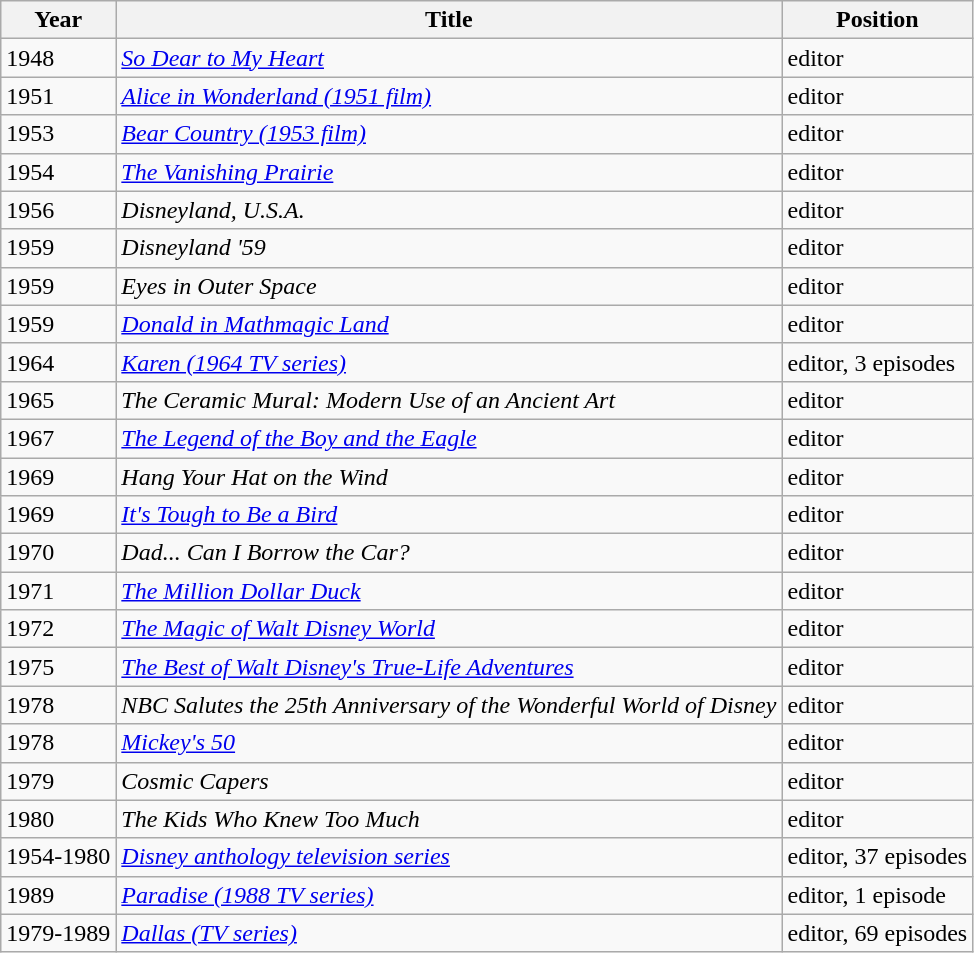<table class="wikitable sortable">
<tr>
<th>Year</th>
<th>Title</th>
<th><strong>Position</strong></th>
</tr>
<tr>
<td>1948</td>
<td><em><a href='#'>So Dear to My Heart</a></em></td>
<td>editor</td>
</tr>
<tr>
<td>1951</td>
<td><em><a href='#'>Alice in Wonderland (1951 film)</a></em></td>
<td>editor</td>
</tr>
<tr>
<td>1953</td>
<td><em><a href='#'>Bear Country (1953 film)</a></em></td>
<td>editor</td>
</tr>
<tr>
<td>1954</td>
<td><em><a href='#'>The Vanishing Prairie</a></em></td>
<td>editor</td>
</tr>
<tr>
<td>1956</td>
<td><em>Disneyland, U.S.A.</em></td>
<td>editor</td>
</tr>
<tr>
<td>1959</td>
<td><em>Disneyland '59</em></td>
<td>editor</td>
</tr>
<tr>
<td>1959</td>
<td><em>Eyes in Outer Space</em></td>
<td>editor</td>
</tr>
<tr>
<td>1959</td>
<td><em><a href='#'>Donald in Mathmagic Land</a></em></td>
<td>editor</td>
</tr>
<tr>
<td>1964</td>
<td><em><a href='#'>Karen (1964 TV series)</a></em></td>
<td>editor, 3 episodes</td>
</tr>
<tr>
<td>1965</td>
<td><em>The Ceramic Mural: Modern Use of an Ancient Art</em></td>
<td>editor</td>
</tr>
<tr>
<td>1967</td>
<td><em><a href='#'>The Legend of the Boy and the Eagle</a></em></td>
<td>editor</td>
</tr>
<tr>
<td>1969</td>
<td><em>Hang Your Hat on the Wind</em></td>
<td>editor</td>
</tr>
<tr>
<td>1969</td>
<td><em><a href='#'>It's Tough to Be a Bird</a></em></td>
<td>editor</td>
</tr>
<tr>
<td>1970</td>
<td><em>Dad... Can I Borrow the Car?</em></td>
<td>editor</td>
</tr>
<tr>
<td>1971</td>
<td><em><a href='#'>The Million Dollar Duck</a></em></td>
<td>editor</td>
</tr>
<tr>
<td>1972</td>
<td><em><a href='#'>The Magic of Walt Disney World</a></em></td>
<td>editor</td>
</tr>
<tr>
<td>1975</td>
<td><em><a href='#'>The Best of Walt Disney's True-Life Adventures</a></em></td>
<td>editor</td>
</tr>
<tr>
<td>1978</td>
<td><em>NBC Salutes the 25th Anniversary of the Wonderful World of Disney</em></td>
<td>editor</td>
</tr>
<tr>
<td>1978</td>
<td><em><a href='#'>Mickey's 50</a></em></td>
<td>editor</td>
</tr>
<tr>
<td>1979</td>
<td><em>Cosmic Capers</em></td>
<td>editor</td>
</tr>
<tr>
<td>1980</td>
<td><em>The Kids Who Knew Too Much</em></td>
<td>editor</td>
</tr>
<tr>
<td>1954-1980</td>
<td><em><a href='#'>Disney anthology television series</a></em></td>
<td>editor, 37 episodes</td>
</tr>
<tr>
<td>1989</td>
<td><em><a href='#'>Paradise (1988 TV series)</a></em></td>
<td>editor, 1 episode</td>
</tr>
<tr>
<td>1979-1989</td>
<td><em><a href='#'>Dallas (TV series)</a></em></td>
<td>editor, 69 episodes</td>
</tr>
</table>
